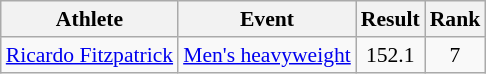<table class="wikitable" style="font-size:90%">
<tr>
<th>Athlete</th>
<th>Event</th>
<th>Result</th>
<th>Rank</th>
</tr>
<tr align=center>
<td align=left><a href='#'>Ricardo Fitzpatrick</a></td>
<td align=left><a href='#'>Men's heavyweight</a></td>
<td>152.1</td>
<td>7</td>
</tr>
</table>
